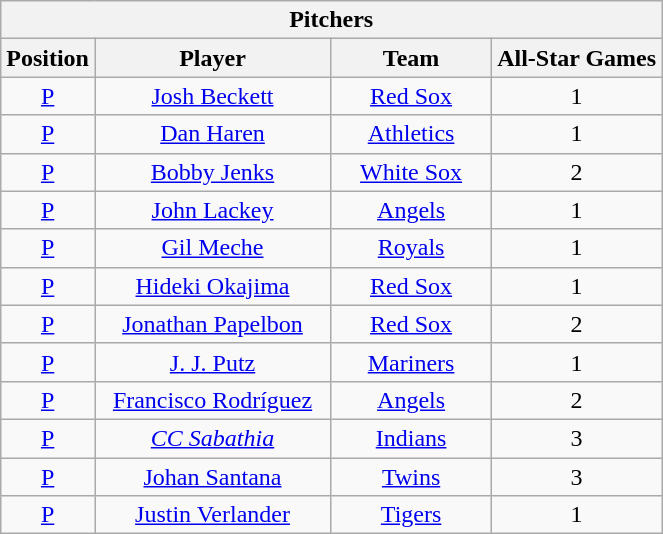<table class="wikitable" style="font-size: 100%; text-align:center;">
<tr>
<th colspan="4">Pitchers</th>
</tr>
<tr>
<th>Position</th>
<th width="150">Player</th>
<th width="100">Team</th>
<th>All-Star Games</th>
</tr>
<tr>
<td><a href='#'>P</a></td>
<td><a href='#'>Josh Beckett</a></td>
<td><a href='#'>Red Sox</a></td>
<td>1</td>
</tr>
<tr>
<td><a href='#'>P</a></td>
<td><a href='#'>Dan Haren</a></td>
<td><a href='#'>Athletics</a></td>
<td>1</td>
</tr>
<tr>
<td><a href='#'>P</a></td>
<td><a href='#'>Bobby Jenks</a> </td>
<td><a href='#'>White Sox</a></td>
<td>2</td>
</tr>
<tr>
<td><a href='#'>P</a></td>
<td><a href='#'>John Lackey</a> </td>
<td><a href='#'>Angels</a></td>
<td>1</td>
</tr>
<tr>
<td><a href='#'>P</a></td>
<td><a href='#'>Gil Meche</a> </td>
<td><a href='#'>Royals</a></td>
<td>1</td>
</tr>
<tr>
<td><a href='#'>P</a></td>
<td><a href='#'>Hideki Okajima</a>  </td>
<td><a href='#'>Red Sox</a></td>
<td>1</td>
</tr>
<tr>
<td><a href='#'>P</a></td>
<td><a href='#'>Jonathan Papelbon</a></td>
<td><a href='#'>Red Sox</a></td>
<td>2</td>
</tr>
<tr>
<td><a href='#'>P</a></td>
<td><a href='#'>J. J. Putz</a></td>
<td><a href='#'>Mariners</a></td>
<td>1</td>
</tr>
<tr>
<td><a href='#'>P</a></td>
<td><a href='#'>Francisco Rodríguez</a></td>
<td><a href='#'>Angels</a></td>
<td>2</td>
</tr>
<tr>
<td><a href='#'>P</a></td>
<td><em><a href='#'>CC Sabathia</a></em></td>
<td><a href='#'>Indians</a></td>
<td>3</td>
</tr>
<tr>
<td><a href='#'>P</a></td>
<td><a href='#'>Johan Santana</a></td>
<td><a href='#'>Twins</a></td>
<td>3</td>
</tr>
<tr>
<td><a href='#'>P</a></td>
<td><a href='#'>Justin Verlander</a></td>
<td><a href='#'>Tigers</a></td>
<td>1</td>
</tr>
</table>
